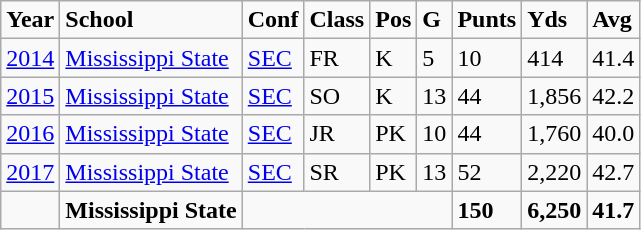<table class="wikitable">
<tr>
<td style="font-weight:bold;">Year</td>
<td style="font-weight:bold;">School</td>
<td style="font-weight:bold;">Conf</td>
<td style="font-weight:bold;">Class</td>
<td style="font-weight:bold;">Pos</td>
<td style="font-weight:bold;">G</td>
<td style="font-weight:bold;">Punts</td>
<td style="font-weight:bold;">Yds</td>
<td style="font-weight:bold;">Avg</td>
</tr>
<tr>
<td><a href='#'>2014</a></td>
<td><a href='#'>Mississippi State</a></td>
<td><a href='#'>SEC</a></td>
<td>FR</td>
<td>K</td>
<td>5</td>
<td>10</td>
<td>414</td>
<td>41.4</td>
</tr>
<tr>
<td><a href='#'>2015</a></td>
<td><a href='#'>Mississippi State</a></td>
<td><a href='#'>SEC</a></td>
<td>SO</td>
<td>K</td>
<td>13</td>
<td>44</td>
<td>1,856</td>
<td>42.2</td>
</tr>
<tr>
<td><a href='#'>2016</a></td>
<td><a href='#'>Mississippi State</a></td>
<td><a href='#'>SEC</a></td>
<td>JR</td>
<td>PK</td>
<td>10</td>
<td>44</td>
<td>1,760</td>
<td>40.0</td>
</tr>
<tr>
<td><a href='#'>2017</a></td>
<td><a href='#'>Mississippi State</a></td>
<td><a href='#'>SEC</a></td>
<td>SR</td>
<td>PK</td>
<td>13</td>
<td>52</td>
<td>2,220</td>
<td>42.7</td>
</tr>
<tr>
<td style="font-weight:bold;"></td>
<td style="font-weight:bold;">Mississippi State</td>
<td colspan="4" style="font-weight:bold;"></td>
<td style="font-weight:bold;">150</td>
<td style="font-weight:bold;">6,250</td>
<td style="font-weight:bold;">41.7</td>
</tr>
</table>
